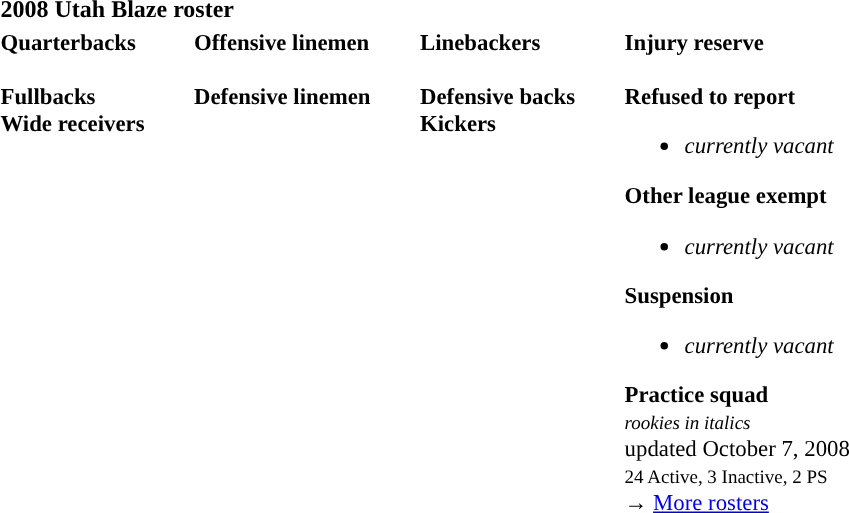<table class="toccolours" style="text-align: left;">
<tr>
<th colspan="7"><strong>2008 Utah Blaze roster</strong></th>
</tr>
<tr>
<td style="font-size: 95%;" valign="top"><strong>Quarterbacks</strong><br>
<br><strong>Fullbacks</strong>

<br><strong>Wide receivers</strong>



</td>
<td style="width: 25px;"></td>
<td style="font-size: 95%;" valign="top"><strong>Offensive linemen</strong><br>

<br><strong>Defensive linemen</strong>





</td>
<td style="width: 25px;"></td>
<td style="font-size: 95%;" valign="top"><strong>Linebackers</strong><br>
<br><strong>Defensive backs</strong>



<br><strong>Kickers</strong>
</td>
<td style="width: 25px;"></td>
<td style="font-size: 95%;" valign="top"><strong>Injury reserve</strong><br>

<br><strong>Refused to report</strong><ul><li><em>currently vacant</em></li></ul><strong>Other league exempt</strong><ul><li><em>currently vacant</em></li></ul><strong>Suspension</strong><ul><li><em>currently vacant</em></li></ul><strong>Practice squad</strong>

<br><small><em>rookies in italics</em><br></small>
 updated October 7, 2008<br>
<small>24 Active, 3 Inactive, 2 PS</small><br>→ <a href='#'>More rosters</a></td>
</tr>
<tr>
</tr>
</table>
